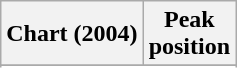<table class="wikitable plainrowheaders" style="text-align:center">
<tr>
<th scope="col">Chart (2004)</th>
<th scope="col">Peak<br>position</th>
</tr>
<tr>
</tr>
<tr>
</tr>
</table>
